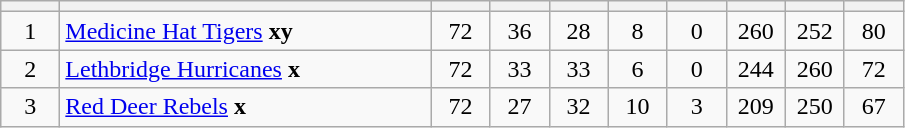<table class="wikitable sortable">
<tr>
<th style="width:2em"></th>
<th style="width:15em;" class="unsortable"></th>
<th style="width:2em;"></th>
<th style="width:2em;"></th>
<th style="width:2em;"></th>
<th style="width:2em;"></th>
<th style="width:2em;"></th>
<th style="width:2em;"></th>
<th style="width:2em;"></th>
<th style="width:2em;"></th>
</tr>
<tr style="text-align: center;">
<td>1</td>
<td style="text-align:left;"><a href='#'>Medicine Hat Tigers</a> <strong>xy</strong></td>
<td>72</td>
<td>36</td>
<td>28</td>
<td>8</td>
<td>0</td>
<td>260</td>
<td>252</td>
<td>80</td>
</tr>
<tr style="text-align: center;">
<td>2</td>
<td style="text-align:left;"><a href='#'>Lethbridge Hurricanes</a> <strong>x</strong></td>
<td>72</td>
<td>33</td>
<td>33</td>
<td>6</td>
<td>0</td>
<td>244</td>
<td>260</td>
<td>72</td>
</tr>
<tr style="text-align: center;">
<td>3</td>
<td style="text-align:left;"><a href='#'>Red Deer Rebels</a> <strong>x</strong></td>
<td>72</td>
<td>27</td>
<td>32</td>
<td>10</td>
<td>3</td>
<td>209</td>
<td>250</td>
<td>67</td>
</tr>
</table>
